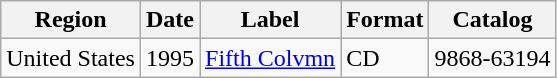<table class="wikitable">
<tr>
<th>Region</th>
<th>Date</th>
<th>Label</th>
<th>Format</th>
<th>Catalog</th>
</tr>
<tr>
<td>United States</td>
<td>1995</td>
<td><a href='#'>Fifth Colvmn</a></td>
<td>CD</td>
<td>9868-63194</td>
</tr>
</table>
